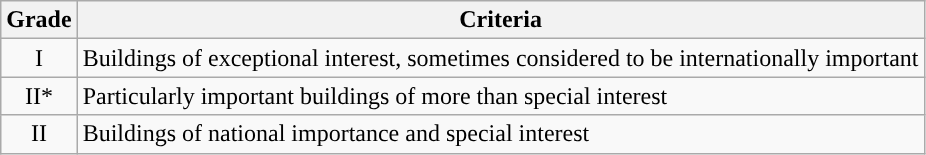<table class="wikitable">
<tr>
<th>Grade</th>
<th>Criteria</th>
</tr>
<tr>
<td align="center" >I</td>
<td>Buildings of exceptional interest, sometimes considered to be internationally important</td>
</tr>
<tr>
<td align="center" >II*</td>
<td>Particularly important buildings of more than special interest</td>
</tr>
<tr>
<td align="center" >II</td>
<td>Buildings of national importance and special interest</td>
</tr>
</table>
